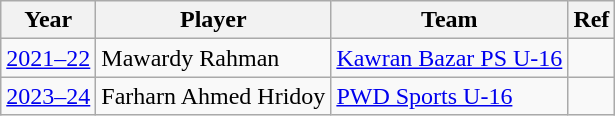<table class="wikitable sortable">
<tr>
<th>Year</th>
<th>Player</th>
<th>Team</th>
<th>Ref</th>
</tr>
<tr>
<td><a href='#'>2021–22</a></td>
<td> Mawardy Rahman</td>
<td><a href='#'>Kawran Bazar PS U-16</a></td>
<td></td>
</tr>
<tr>
<td><a href='#'>2023–24</a></td>
<td> Farharn Ahmed Hridoy</td>
<td><a href='#'>PWD Sports U-16</a></td>
<td></td>
</tr>
</table>
